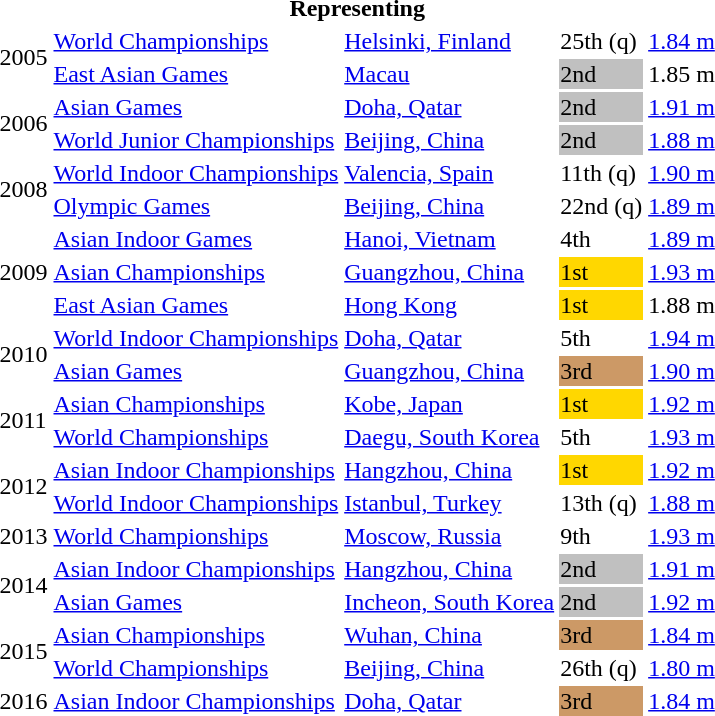<table>
<tr>
<th colspan="5">Representing </th>
</tr>
<tr>
<td rowspan=2>2005</td>
<td><a href='#'>World Championships</a></td>
<td><a href='#'>Helsinki, Finland</a></td>
<td>25th (q)</td>
<td><a href='#'>1.84 m</a></td>
</tr>
<tr>
<td><a href='#'>East Asian Games</a></td>
<td><a href='#'>Macau</a></td>
<td bgcolor=silver>2nd</td>
<td>1.85 m</td>
</tr>
<tr>
<td rowspan=2>2006</td>
<td><a href='#'>Asian Games</a></td>
<td><a href='#'>Doha, Qatar</a></td>
<td bgcolor=silver>2nd</td>
<td><a href='#'>1.91 m</a></td>
</tr>
<tr>
<td><a href='#'>World Junior Championships</a></td>
<td><a href='#'>Beijing, China</a></td>
<td bgcolor=silver>2nd</td>
<td><a href='#'>1.88 m</a></td>
</tr>
<tr>
<td rowspan=2>2008</td>
<td><a href='#'>World Indoor Championships</a></td>
<td><a href='#'>Valencia, Spain</a></td>
<td>11th (q)</td>
<td><a href='#'>1.90 m</a></td>
</tr>
<tr>
<td><a href='#'>Olympic Games</a></td>
<td><a href='#'>Beijing, China</a></td>
<td>22nd (q)</td>
<td><a href='#'>1.89 m</a></td>
</tr>
<tr>
<td rowspan=3>2009</td>
<td><a href='#'>Asian Indoor Games</a></td>
<td><a href='#'>Hanoi, Vietnam</a></td>
<td>4th</td>
<td><a href='#'>1.89 m</a></td>
</tr>
<tr>
<td><a href='#'>Asian Championships</a></td>
<td><a href='#'>Guangzhou, China</a></td>
<td bgcolor=gold>1st</td>
<td><a href='#'>1.93 m</a></td>
</tr>
<tr>
<td><a href='#'>East Asian Games</a></td>
<td><a href='#'>Hong Kong</a></td>
<td bgcolor=gold>1st</td>
<td>1.88 m</td>
</tr>
<tr>
<td rowspan=2>2010</td>
<td><a href='#'>World Indoor Championships</a></td>
<td><a href='#'>Doha, Qatar</a></td>
<td>5th</td>
<td><a href='#'>1.94 m</a></td>
</tr>
<tr>
<td><a href='#'>Asian Games</a></td>
<td><a href='#'>Guangzhou, China</a></td>
<td bgcolor=cc9966>3rd</td>
<td><a href='#'>1.90 m</a></td>
</tr>
<tr>
<td rowspan=2>2011</td>
<td><a href='#'>Asian Championships</a></td>
<td><a href='#'>Kobe, Japan</a></td>
<td bgcolor=gold>1st</td>
<td><a href='#'>1.92 m</a></td>
</tr>
<tr>
<td><a href='#'>World Championships</a></td>
<td><a href='#'>Daegu, South Korea</a></td>
<td>5th</td>
<td><a href='#'>1.93 m</a></td>
</tr>
<tr>
<td rowspan=2>2012</td>
<td><a href='#'>Asian Indoor Championships</a></td>
<td><a href='#'>Hangzhou, China</a></td>
<td bgcolor=gold>1st</td>
<td><a href='#'>1.92 m</a></td>
</tr>
<tr>
<td><a href='#'>World Indoor Championships</a></td>
<td><a href='#'>Istanbul, Turkey</a></td>
<td>13th (q)</td>
<td><a href='#'>1.88 m</a></td>
</tr>
<tr>
<td>2013</td>
<td><a href='#'>World Championships</a></td>
<td><a href='#'>Moscow, Russia</a></td>
<td>9th</td>
<td><a href='#'>1.93 m</a></td>
</tr>
<tr>
<td rowspan=2>2014</td>
<td><a href='#'>Asian Indoor Championships</a></td>
<td><a href='#'>Hangzhou, China</a></td>
<td bgcolor=silver>2nd</td>
<td><a href='#'>1.91 m</a></td>
</tr>
<tr>
<td><a href='#'>Asian Games</a></td>
<td><a href='#'>Incheon, South Korea</a></td>
<td bgcolor=silver>2nd</td>
<td><a href='#'>1.92 m</a></td>
</tr>
<tr>
<td rowspan=2>2015</td>
<td><a href='#'>Asian Championships</a></td>
<td><a href='#'>Wuhan, China</a></td>
<td bgcolor=cc9966>3rd</td>
<td><a href='#'>1.84 m</a></td>
</tr>
<tr>
<td><a href='#'>World Championships</a></td>
<td><a href='#'>Beijing, China</a></td>
<td>26th (q)</td>
<td><a href='#'>1.80 m</a></td>
</tr>
<tr>
<td>2016</td>
<td><a href='#'>Asian Indoor Championships</a></td>
<td><a href='#'>Doha, Qatar</a></td>
<td bgcolor=cc9966>3rd</td>
<td><a href='#'>1.84 m</a></td>
</tr>
</table>
